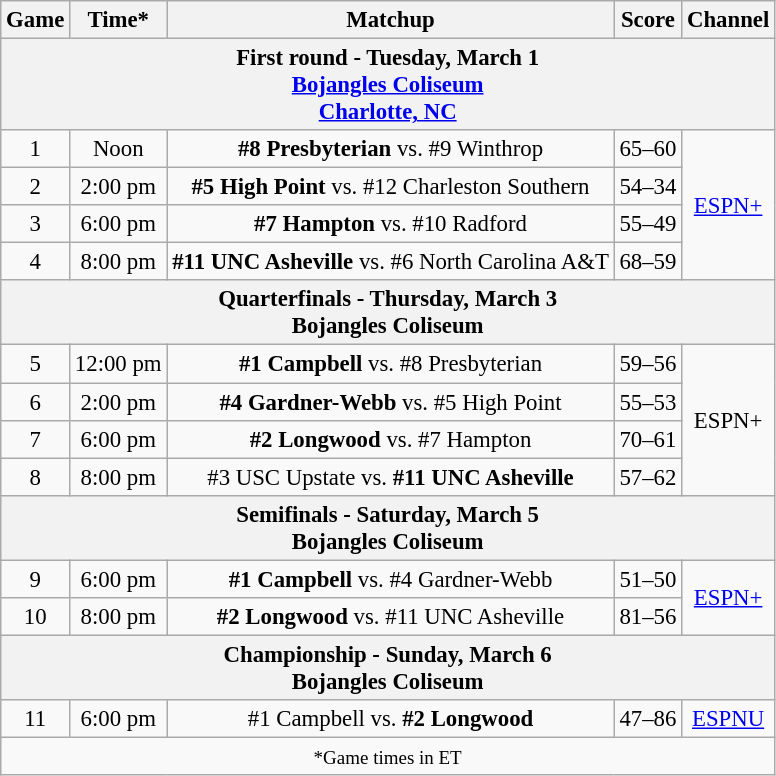<table class="wikitable" style="font-size: 95%;text-align:center">
<tr>
<th>Game</th>
<th>Time*</th>
<th>Matchup</th>
<th>Score</th>
<th>Channel</th>
</tr>
<tr>
<th colspan="5">First round - Tuesday, March 1<br><a href='#'>Bojangles Coliseum</a><br><a href='#'>Charlotte, NC</a></th>
</tr>
<tr>
<td align="center">1</td>
<td>Noon</td>
<td><strong>#8 Presbyterian</strong> vs. #9 Winthrop</td>
<td>65–60</td>
<td rowspan="4"><a href='#'>ESPN+</a></td>
</tr>
<tr>
<td align="center">2</td>
<td>2:00 pm</td>
<td><strong>#5 High Point</strong> vs. #12 Charleston Southern</td>
<td>54–34</td>
</tr>
<tr>
<td align="center">3</td>
<td>6:00 pm</td>
<td><strong>#7 Hampton</strong> vs. #10 Radford</td>
<td>55–49</td>
</tr>
<tr>
<td align="center">4</td>
<td>8:00 pm</td>
<td><strong>#11 UNC Asheville</strong> vs. #6 North Carolina A&T</td>
<td>68–59</td>
</tr>
<tr>
<th colspan="5">Quarterfinals - Thursday, March 3<br>Bojangles Coliseum</th>
</tr>
<tr>
<td align="center">5</td>
<td>12:00 pm</td>
<td><strong>#1 Campbell</strong> vs. #8 Presbyterian</td>
<td>59–56</td>
<td rowspan="4">ESPN+</td>
</tr>
<tr>
<td align="center">6</td>
<td>2:00 pm</td>
<td><strong>#4 Gardner-Webb</strong> vs. #5 High Point</td>
<td>55–53</td>
</tr>
<tr>
<td align="center">7</td>
<td>6:00 pm</td>
<td><strong>#2 Longwood</strong> vs. #7 Hampton</td>
<td>70–61</td>
</tr>
<tr>
<td align="center">8</td>
<td>8:00 pm</td>
<td>#3 USC Upstate vs. <strong>#11 UNC Asheville</strong></td>
<td>57–62</td>
</tr>
<tr>
<th colspan="5">Semifinals - Saturday, March 5<br>Bojangles Coliseum</th>
</tr>
<tr>
<td align="center">9</td>
<td>6:00 pm</td>
<td><strong>#1 Campbell</strong> vs. #4 Gardner-Webb</td>
<td>51–50</td>
<td rowspan="2"><a href='#'>ESPN+</a></td>
</tr>
<tr>
<td align="center">10</td>
<td>8:00 pm</td>
<td><strong>#2 Longwood</strong> vs. #11 UNC Asheville</td>
<td>81–56</td>
</tr>
<tr>
<th colspan="5">Championship - Sunday, March 6<br>Bojangles Coliseum</th>
</tr>
<tr>
<td align="center">11</td>
<td>6:00 pm</td>
<td>#1 Campbell vs. <strong>#2 Longwood</strong></td>
<td>47–86</td>
<td><a href='#'>ESPNU</a></td>
</tr>
<tr>
<td colspan="5"><small>*Game times in ET</small></td>
</tr>
</table>
